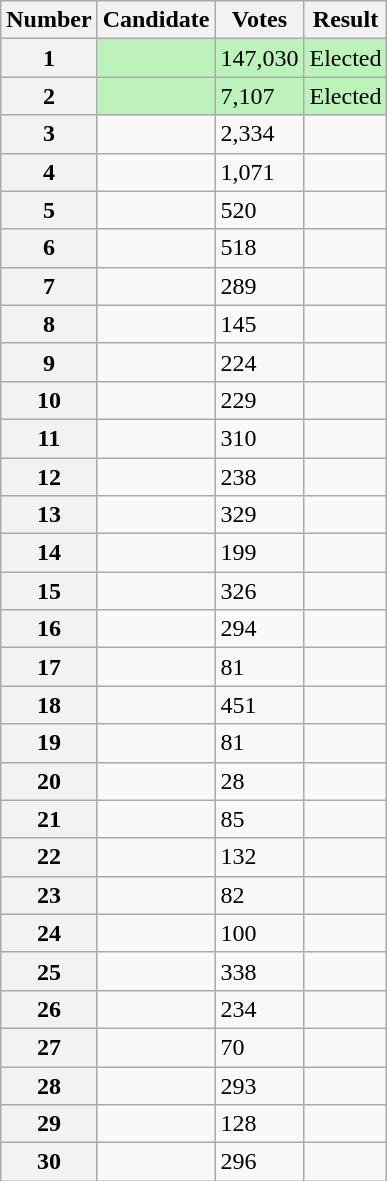<table class="wikitable sortable col3right">
<tr>
<th scope="col">Number</th>
<th scope="col">Candidate</th>
<th scope="col">Votes</th>
<th scope="col">Result</th>
</tr>
<tr bgcolor=bbf3bb>
<th scope="row">1</th>
<td></td>
<td>147,030</td>
<td>Elected</td>
</tr>
<tr bgcolor=bbf3bb>
<th scope="row">2</th>
<td></td>
<td>7,107</td>
<td>Elected</td>
</tr>
<tr>
<th scope="row">3</th>
<td></td>
<td>2,334</td>
<td></td>
</tr>
<tr>
<th scope="row">4</th>
<td></td>
<td>1,071</td>
<td></td>
</tr>
<tr>
<th scope="row">5</th>
<td></td>
<td>520</td>
<td></td>
</tr>
<tr>
<th scope="row">6</th>
<td></td>
<td>518</td>
<td></td>
</tr>
<tr>
<th scope="row">7</th>
<td></td>
<td>289</td>
<td></td>
</tr>
<tr>
<th scope="row">8</th>
<td></td>
<td>145</td>
<td></td>
</tr>
<tr>
<th scope="row">9</th>
<td></td>
<td>224</td>
<td></td>
</tr>
<tr>
<th scope="row">10</th>
<td></td>
<td>229</td>
<td></td>
</tr>
<tr>
<th scope="row">11</th>
<td></td>
<td>310</td>
<td></td>
</tr>
<tr>
<th scope="row">12</th>
<td></td>
<td>238</td>
<td></td>
</tr>
<tr>
<th scope="row">13</th>
<td></td>
<td>329</td>
<td></td>
</tr>
<tr>
<th scope="row">14</th>
<td></td>
<td>199</td>
<td></td>
</tr>
<tr>
<th scope="row">15</th>
<td></td>
<td>326</td>
<td></td>
</tr>
<tr>
<th scope="row">16</th>
<td></td>
<td>294</td>
<td></td>
</tr>
<tr>
<th scope="row">17</th>
<td></td>
<td>81</td>
<td></td>
</tr>
<tr>
<th scope="row">18</th>
<td></td>
<td>451</td>
<td></td>
</tr>
<tr>
<th scope="row">19</th>
<td></td>
<td>81</td>
<td></td>
</tr>
<tr>
<th scope="row">20</th>
<td></td>
<td>28</td>
<td></td>
</tr>
<tr>
<th scope="row">21</th>
<td></td>
<td>85</td>
<td></td>
</tr>
<tr>
<th scope="row">22</th>
<td></td>
<td>132</td>
<td></td>
</tr>
<tr>
<th scope="row">23</th>
<td></td>
<td>82</td>
<td></td>
</tr>
<tr>
<th scope="row">24</th>
<td></td>
<td>100</td>
<td></td>
</tr>
<tr>
<th scope="row">25</th>
<td></td>
<td>338</td>
<td></td>
</tr>
<tr>
<th scope="row">26</th>
<td></td>
<td>234</td>
<td></td>
</tr>
<tr>
<th scope="row">27</th>
<td></td>
<td>70</td>
<td></td>
</tr>
<tr>
<th scope="row">28</th>
<td></td>
<td>293</td>
<td></td>
</tr>
<tr>
<th scope="row">29</th>
<td></td>
<td>128</td>
<td></td>
</tr>
<tr>
<th scope="row">30</th>
<td></td>
<td>296</td>
<td></td>
</tr>
</table>
